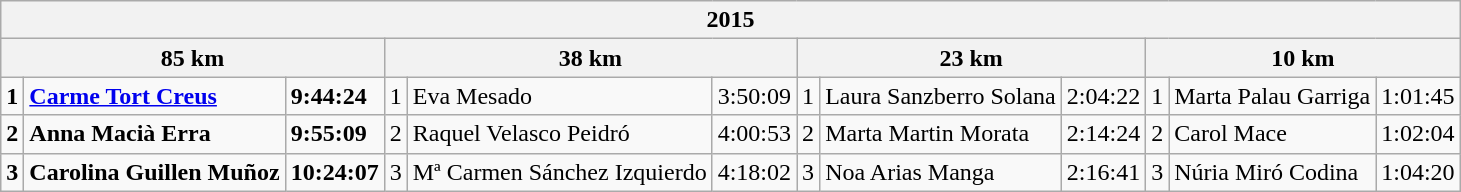<table class="wikitable">
<tr>
<th colspan="12">2015</th>
</tr>
<tr>
<th colspan="3"><strong>85 km</strong></th>
<th colspan="3">38 km</th>
<th colspan="3">23 km</th>
<th colspan="3">10 km</th>
</tr>
<tr>
<td><strong>1</strong></td>
<td><strong><a href='#'>Carme Tort Creus</a></strong></td>
<td><strong>9:44:24</strong></td>
<td>1</td>
<td>Eva Mesado</td>
<td>3:50:09</td>
<td>1</td>
<td>Laura Sanzberro Solana</td>
<td>2:04:22</td>
<td>1</td>
<td>Marta Palau Garriga</td>
<td>1:01:45</td>
</tr>
<tr>
<td><strong>2</strong></td>
<td><strong>Anna Macià Erra</strong></td>
<td><strong>9:55:09</strong></td>
<td>2</td>
<td>Raquel Velasco Peidró</td>
<td>4:00:53</td>
<td>2</td>
<td>Marta Martin Morata</td>
<td>2:14:24</td>
<td>2</td>
<td>Carol Mace</td>
<td>1:02:04</td>
</tr>
<tr>
<td><strong>3</strong></td>
<td><strong>Carolina Guillen Muñoz</strong></td>
<td><strong>10:24:07</strong></td>
<td>3</td>
<td>Mª Carmen Sánchez Izquierdo</td>
<td>4:18:02</td>
<td>3</td>
<td>Noa Arias Manga</td>
<td>2:16:41</td>
<td>3</td>
<td>Núria Miró Codina</td>
<td>1:04:20</td>
</tr>
</table>
